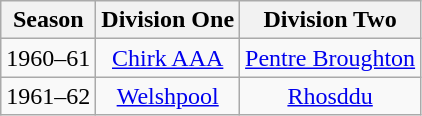<table class="wikitable" style="text-align: center">
<tr>
<th>Season</th>
<th>Division One</th>
<th>Division Two</th>
</tr>
<tr>
<td>1960–61</td>
<td><a href='#'>Chirk AAA</a></td>
<td><a href='#'>Pentre Broughton</a></td>
</tr>
<tr>
<td>1961–62</td>
<td><a href='#'>Welshpool</a></td>
<td><a href='#'>Rhosddu</a></td>
</tr>
</table>
